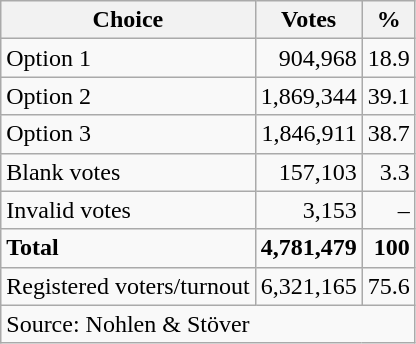<table class=wikitable style=text-align:right>
<tr>
<th>Choice</th>
<th>Votes</th>
<th>%</th>
</tr>
<tr>
<td align=left>Option 1</td>
<td>904,968</td>
<td>18.9</td>
</tr>
<tr>
<td align=left>Option 2</td>
<td>1,869,344</td>
<td>39.1</td>
</tr>
<tr>
<td align=left>Option 3</td>
<td>1,846,911</td>
<td>38.7</td>
</tr>
<tr>
<td align=left>Blank votes</td>
<td>157,103</td>
<td>3.3</td>
</tr>
<tr>
<td align=left>Invalid votes</td>
<td>3,153</td>
<td>–</td>
</tr>
<tr>
<td align=left><strong>Total</strong></td>
<td><strong>4,781,479</strong></td>
<td><strong>100</strong></td>
</tr>
<tr>
<td align=left>Registered voters/turnout</td>
<td>6,321,165</td>
<td>75.6</td>
</tr>
<tr>
<td align=left colspan=3>Source: Nohlen & Stöver</td>
</tr>
</table>
